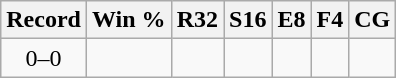<table class="wikitable">
<tr>
<th>Record</th>
<th>Win %</th>
<th>R32</th>
<th>S16</th>
<th>E8</th>
<th>F4</th>
<th>CG</th>
</tr>
<tr align="center">
<td>0–0</td>
<td></td>
<td></td>
<td></td>
<td></td>
<td></td>
<td></td>
</tr>
</table>
